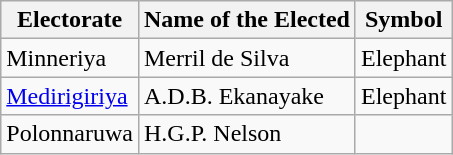<table class="wikitable" border="1">
<tr>
<th>Electorate</th>
<th>Name of the Elected</th>
<th>Symbol</th>
</tr>
<tr>
<td>Minneriya</td>
<td>Merril de Silva</td>
<td>Elephant</td>
</tr>
<tr>
<td><a href='#'>Medirigiriya</a></td>
<td>A.D.B. Ekanayake</td>
<td>Elephant</td>
</tr>
<tr>
<td>Polonnaruwa</td>
<td>H.G.P. Nelson</td>
</tr>
</table>
